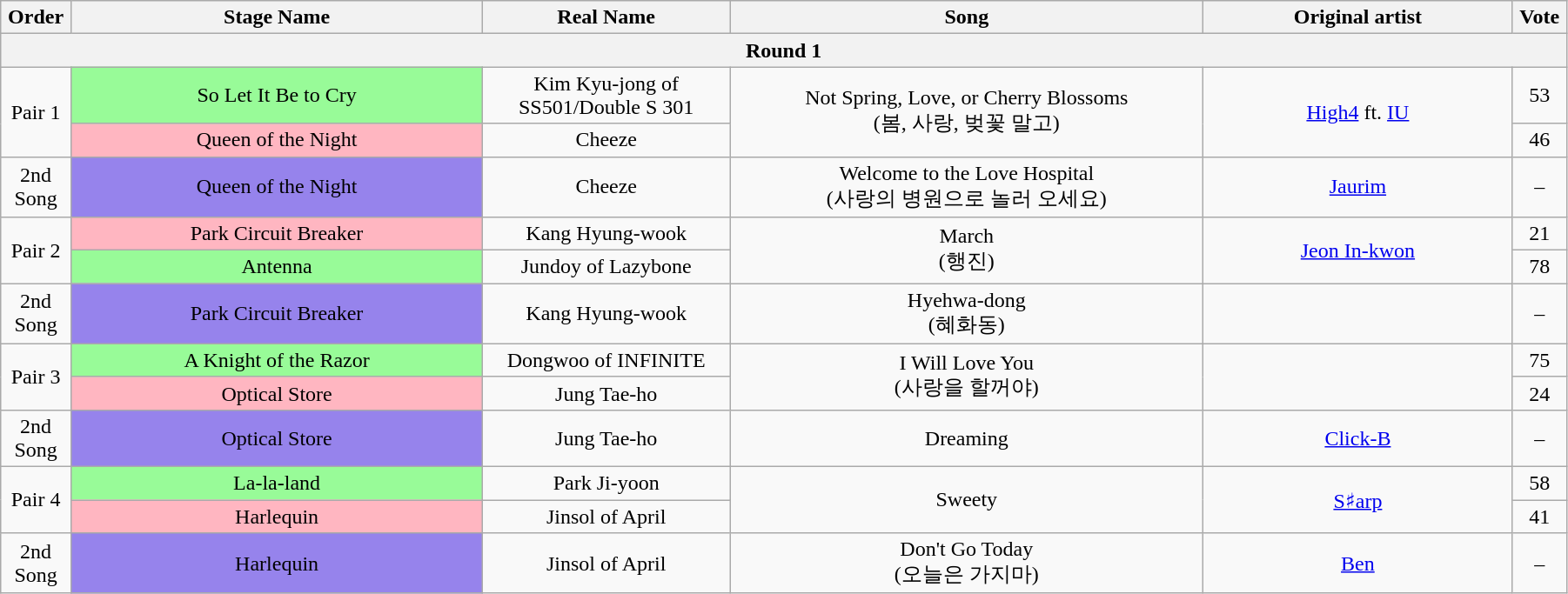<table class="wikitable" style="text-align:center; width:95%;">
<tr>
<th style="width:1%;">Order</th>
<th style="width:20%;">Stage Name</th>
<th style="width:12%;">Real Name</th>
<th style="width:23%;">Song</th>
<th style="width:15%;">Original artist</th>
<th style="width:1%;">Vote</th>
</tr>
<tr>
<th colspan=6>Round 1</th>
</tr>
<tr>
<td rowspan=2>Pair 1</td>
<td bgcolor="palegreen">So Let It Be to Cry</td>
<td>Kim Kyu-jong of SS501/Double S 301</td>
<td rowspan=2>Not Spring, Love, or Cherry Blossoms<br>(봄, 사랑, 벚꽃 말고)</td>
<td rowspan=2><a href='#'>High4</a> ft. <a href='#'>IU</a></td>
<td>53</td>
</tr>
<tr>
<td bgcolor="lightpink">Queen of the Night</td>
<td>Cheeze</td>
<td>46</td>
</tr>
<tr>
<td>2nd Song</td>
<td bgcolor="#9683EC">Queen of the Night</td>
<td>Cheeze</td>
<td>Welcome to the Love Hospital<br>(사랑의 병원으로 놀러 오세요)</td>
<td><a href='#'>Jaurim</a></td>
<td>–</td>
</tr>
<tr>
<td rowspan=2>Pair 2</td>
<td bgcolor="lightpink">Park Circuit Breaker</td>
<td>Kang Hyung-wook</td>
<td rowspan=2>March<br>(행진)</td>
<td rowspan=2><a href='#'>Jeon In-kwon</a></td>
<td>21</td>
</tr>
<tr>
<td bgcolor="palegreen">Antenna</td>
<td>Jundoy of Lazybone</td>
<td>78</td>
</tr>
<tr>
<td>2nd Song</td>
<td bgcolor="#9683EC">Park Circuit Breaker</td>
<td>Kang Hyung-wook</td>
<td>Hyehwa-dong<br>(혜화동)</td>
<td></td>
<td>–</td>
</tr>
<tr>
<td rowspan=2>Pair 3</td>
<td bgcolor="palegreen">A Knight of the Razor</td>
<td>Dongwoo of INFINITE</td>
<td rowspan=2>I Will Love You<br>(사랑을 할꺼야)</td>
<td rowspan=2></td>
<td>75</td>
</tr>
<tr>
<td bgcolor="lightpink">Optical Store</td>
<td>Jung Tae-ho</td>
<td>24</td>
</tr>
<tr>
<td>2nd Song</td>
<td bgcolor="#9683EC">Optical Store</td>
<td>Jung Tae-ho</td>
<td>Dreaming</td>
<td><a href='#'>Click-B</a></td>
<td>–</td>
</tr>
<tr>
<td rowspan=2>Pair 4</td>
<td bgcolor="palegreen">La-la-land</td>
<td>Park Ji-yoon</td>
<td rowspan=2>Sweety</td>
<td rowspan=2><a href='#'>S♯arp</a></td>
<td>58</td>
</tr>
<tr>
<td bgcolor="lightpink">Harlequin</td>
<td>Jinsol of April</td>
<td>41</td>
</tr>
<tr>
<td>2nd Song</td>
<td bgcolor="#9683EC">Harlequin</td>
<td>Jinsol of April</td>
<td>Don't Go Today<br>(오늘은 가지마)</td>
<td><a href='#'>Ben</a></td>
<td>–</td>
</tr>
</table>
